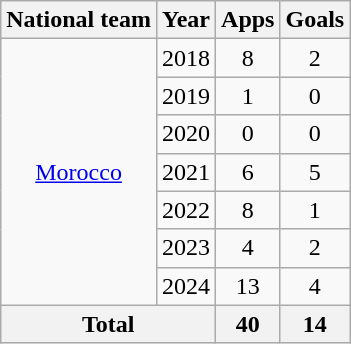<table class="wikitable" style="text-align:center">
<tr>
<th>National team</th>
<th>Year</th>
<th>Apps</th>
<th>Goals</th>
</tr>
<tr>
<td rowspan="7"><a href='#'>Morocco</a></td>
<td>2018</td>
<td>8</td>
<td>2</td>
</tr>
<tr>
<td>2019</td>
<td>1</td>
<td>0</td>
</tr>
<tr>
<td>2020</td>
<td>0</td>
<td>0</td>
</tr>
<tr>
<td>2021</td>
<td>6</td>
<td>5</td>
</tr>
<tr>
<td>2022</td>
<td>8</td>
<td>1</td>
</tr>
<tr>
<td>2023</td>
<td>4</td>
<td>2</td>
</tr>
<tr>
<td>2024</td>
<td>13</td>
<td>4</td>
</tr>
<tr>
<th colspan="2">Total</th>
<th>40</th>
<th>14</th>
</tr>
</table>
